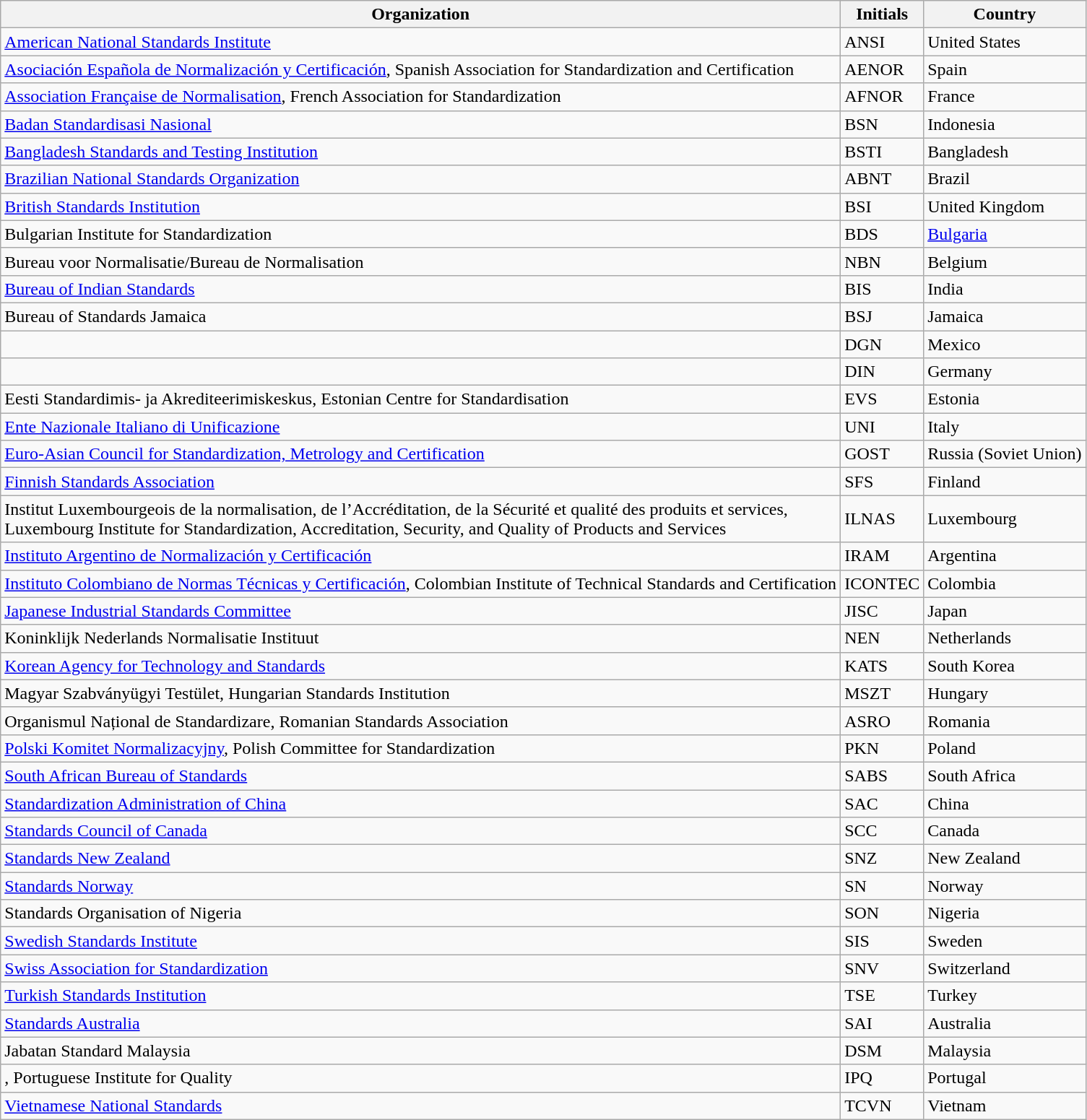<table class='wikitable sortable'>
<tr>
<th>Organization</th>
<th>Initials</th>
<th>Country</th>
</tr>
<tr>
<td><a href='#'>American National Standards Institute</a></td>
<td>ANSI</td>
<td>United States</td>
</tr>
<tr>
<td><a href='#'>Asociación Española de Normalización y Certificación</a>, Spanish Association for Standardization and Certification</td>
<td>AENOR</td>
<td>Spain</td>
</tr>
<tr>
<td><a href='#'>Association Française de Normalisation</a>, French Association for Standardization</td>
<td>AFNOR</td>
<td>France</td>
</tr>
<tr>
<td><a href='#'>Badan Standardisasi Nasional</a></td>
<td>BSN</td>
<td>Indonesia</td>
</tr>
<tr>
<td><a href='#'>Bangladesh Standards and Testing Institution</a></td>
<td>BSTI</td>
<td>Bangladesh</td>
</tr>
<tr>
<td><a href='#'>Brazilian National Standards Organization</a></td>
<td>ABNT</td>
<td>Brazil</td>
</tr>
<tr>
<td><a href='#'>British Standards Institution</a></td>
<td>BSI</td>
<td>United Kingdom</td>
</tr>
<tr>
<td>Bulgarian Institute for Standardization</td>
<td>BDS</td>
<td><a href='#'>Bulgaria</a></td>
</tr>
<tr>
<td>Bureau voor Normalisatie/Bureau de Normalisation</td>
<td>NBN</td>
<td>Belgium</td>
</tr>
<tr>
<td><a href='#'>Bureau of Indian Standards</a></td>
<td>BIS</td>
<td>India</td>
</tr>
<tr>
<td>Bureau of Standards Jamaica</td>
<td>BSJ</td>
<td>Jamaica</td>
</tr>
<tr>
<td></td>
<td>DGN</td>
<td>Mexico</td>
</tr>
<tr>
<td></td>
<td>DIN</td>
<td>Germany</td>
</tr>
<tr>
<td>Eesti Standardimis- ja Akrediteerimiskeskus, Estonian Centre for Standardisation</td>
<td>EVS</td>
<td>Estonia</td>
</tr>
<tr>
<td><a href='#'>Ente Nazionale Italiano di Unificazione</a></td>
<td>UNI</td>
<td>Italy</td>
</tr>
<tr>
<td><a href='#'>Euro-Asian Council for Standardization, Metrology and Certification</a></td>
<td>GOST</td>
<td>Russia (Soviet Union)</td>
</tr>
<tr>
<td><a href='#'>Finnish Standards Association</a></td>
<td>SFS</td>
<td>Finland</td>
</tr>
<tr>
<td>Institut Luxembourgeois de la normalisation, de l’Accréditation, de la Sécurité et qualité des produits et services,<br>Luxembourg Institute for Standardization, Accreditation, Security, and Quality of Products and Services</td>
<td>ILNAS</td>
<td>Luxembourg</td>
</tr>
<tr>
<td><a href='#'>Instituto Argentino de Normalización y Certificación</a></td>
<td>IRAM</td>
<td>Argentina</td>
</tr>
<tr>
<td><a href='#'>Instituto Colombiano de Normas Técnicas y Certificación</a>, Colombian Institute of Technical Standards and Certification</td>
<td>ICONTEC</td>
<td>Colombia</td>
</tr>
<tr>
<td><a href='#'>Japanese Industrial Standards Committee</a></td>
<td>JISC</td>
<td>Japan</td>
</tr>
<tr>
<td>Koninklijk Nederlands Normalisatie Instituut</td>
<td>NEN</td>
<td>Netherlands</td>
</tr>
<tr>
<td><a href='#'>Korean Agency for Technology and Standards</a></td>
<td>KATS</td>
<td>South Korea</td>
</tr>
<tr>
<td>Magyar Szabványügyi Testület, Hungarian Standards Institution</td>
<td>MSZT</td>
<td>Hungary</td>
</tr>
<tr>
<td>Organismul Național de Standardizare, Romanian Standards Association</td>
<td>ASRO</td>
<td>Romania</td>
</tr>
<tr>
<td><a href='#'>Polski Komitet Normalizacyjny</a>, Polish Committee for Standardization</td>
<td>PKN</td>
<td>Poland</td>
</tr>
<tr>
<td><a href='#'>South African Bureau of Standards</a></td>
<td>SABS</td>
<td>South Africa</td>
</tr>
<tr>
<td><a href='#'>Standardization Administration of China</a></td>
<td>SAC</td>
<td>China</td>
</tr>
<tr>
<td><a href='#'>Standards Council of Canada</a></td>
<td>SCC</td>
<td>Canada</td>
</tr>
<tr>
<td><a href='#'>Standards New Zealand</a></td>
<td>SNZ</td>
<td>New Zealand</td>
</tr>
<tr>
<td><a href='#'>Standards Norway</a></td>
<td>SN</td>
<td>Norway</td>
</tr>
<tr>
<td>Standards Organisation of Nigeria</td>
<td>SON</td>
<td>Nigeria</td>
</tr>
<tr>
<td><a href='#'>Swedish Standards Institute</a></td>
<td>SIS</td>
<td>Sweden</td>
</tr>
<tr>
<td><a href='#'>Swiss Association for Standardization</a></td>
<td>SNV</td>
<td>Switzerland</td>
</tr>
<tr>
<td><a href='#'>Turkish Standards Institution</a></td>
<td>TSE</td>
<td>Turkey</td>
</tr>
<tr>
<td><a href='#'>Standards Australia</a></td>
<td>SAI</td>
<td>Australia</td>
</tr>
<tr>
<td>Jabatan Standard Malaysia</td>
<td>DSM</td>
<td>Malaysia</td>
</tr>
<tr>
<td>, Portuguese Institute for Quality</td>
<td>IPQ</td>
<td>Portugal</td>
</tr>
<tr>
<td><a href='#'>Vietnamese National Standards</a></td>
<td>TCVN</td>
<td>Vietnam</td>
</tr>
</table>
